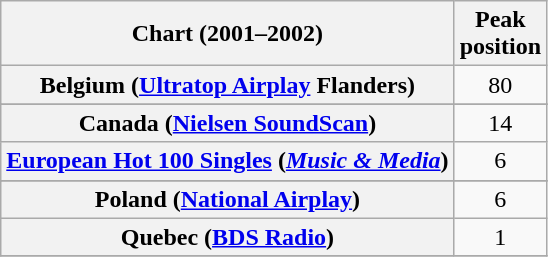<table class="wikitable sortable plainrowheaders" style="text-align:center">
<tr>
<th scope="col">Chart (2001–2002)</th>
<th scope="col">Peak<br>position</th>
</tr>
<tr>
<th scope="row">Belgium (<a href='#'>Ultratop Airplay</a> Flanders)</th>
<td>80</td>
</tr>
<tr>
</tr>
<tr>
<th scope="row">Canada (<a href='#'>Nielsen SoundScan</a>)</th>
<td>14</td>
</tr>
<tr>
<th scope="row"><a href='#'>European Hot 100 Singles</a> (<em><a href='#'>Music & Media</a></em>)</th>
<td>6</td>
</tr>
<tr>
</tr>
<tr>
</tr>
<tr>
<th scope="row">Poland (<a href='#'>National Airplay</a>)</th>
<td>6</td>
</tr>
<tr>
<th scope="row">Quebec (<a href='#'>BDS Radio</a>)</th>
<td>1</td>
</tr>
<tr>
</tr>
</table>
